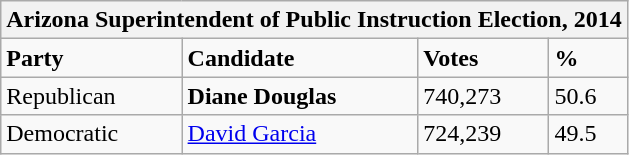<table class="wikitable">
<tr>
<th colspan="4">Arizona Superintendent of Public Instruction Election, 2014</th>
</tr>
<tr>
<td><strong>Party</strong></td>
<td><strong>Candidate</strong></td>
<td><strong>Votes</strong></td>
<td><strong>%</strong></td>
</tr>
<tr>
<td>Republican</td>
<td><strong>Diane Douglas</strong></td>
<td>740,273</td>
<td>50.6</td>
</tr>
<tr>
<td>Democratic</td>
<td><a href='#'>David Garcia</a></td>
<td>724,239</td>
<td>49.5</td>
</tr>
</table>
